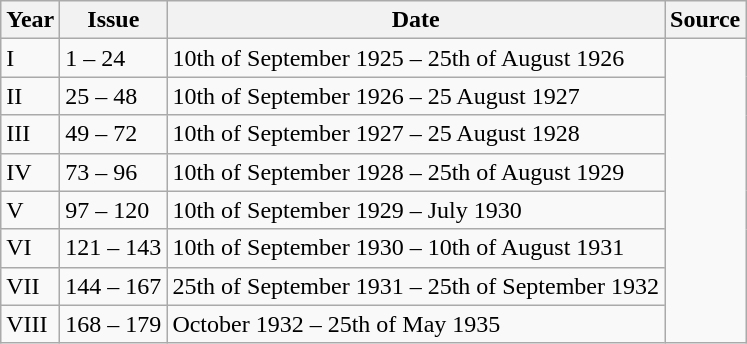<table class="wikitable">
<tr>
<th>Year</th>
<th>Issue</th>
<th>Date</th>
<th>Source</th>
</tr>
<tr>
<td>I</td>
<td>1 – 24</td>
<td>10th of September 1925 – 25th of August 1926</td>
<td rowspan="8"></td>
</tr>
<tr>
<td>II</td>
<td>25 – 48</td>
<td>10th of September 1926 – 25 August 1927</td>
</tr>
<tr>
<td>III</td>
<td>49 – 72</td>
<td>10th of September 1927 – 25 August 1928</td>
</tr>
<tr>
<td>IV</td>
<td>73 – 96</td>
<td>10th of September 1928 – 25th of August 1929</td>
</tr>
<tr>
<td>V</td>
<td>97 – 120</td>
<td>10th of September 1929 – July 1930</td>
</tr>
<tr>
<td>VI</td>
<td>121 – 143</td>
<td>10th of September 1930 – 10th of August 1931</td>
</tr>
<tr>
<td>VII</td>
<td>144 – 167</td>
<td>25th of  September 1931 – 25th of September 1932</td>
</tr>
<tr>
<td>VIII</td>
<td>168 – 179</td>
<td>October 1932 – 25th of May  1935</td>
</tr>
</table>
